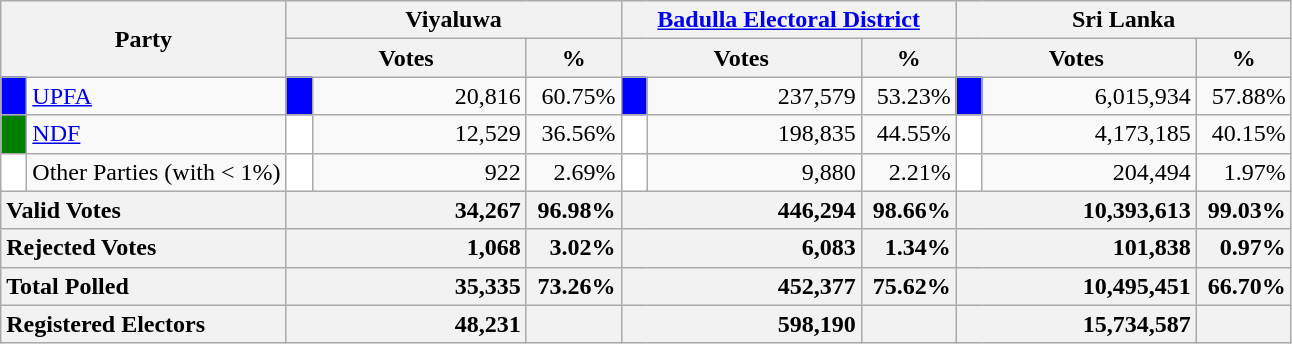<table class="wikitable">
<tr>
<th colspan="2" width="144px"rowspan="2">Party</th>
<th colspan="3" width="216px">Viyaluwa</th>
<th colspan="3" width="216px"><a href='#'>Badulla Electoral District</a></th>
<th colspan="3" width="216px">Sri Lanka</th>
</tr>
<tr>
<th colspan="2" width="144px">Votes</th>
<th>%</th>
<th colspan="2" width="144px">Votes</th>
<th>%</th>
<th colspan="2" width="144px">Votes</th>
<th>%</th>
</tr>
<tr>
<td style="background-color:blue;" width="10px"></td>
<td style="text-align:left;"><a href='#'>UPFA</a></td>
<td style="background-color:blue;" width="10px"></td>
<td style="text-align:right;">20,816</td>
<td style="text-align:right;">60.75%</td>
<td style="background-color:blue;" width="10px"></td>
<td style="text-align:right;">237,579</td>
<td style="text-align:right;">53.23%</td>
<td style="background-color:blue;" width="10px"></td>
<td style="text-align:right;">6,015,934</td>
<td style="text-align:right;">57.88%</td>
</tr>
<tr>
<td style="background-color:green;" width="10px"></td>
<td style="text-align:left;"><a href='#'>NDF</a></td>
<td style="background-color:white;" width="10px"></td>
<td style="text-align:right;">12,529</td>
<td style="text-align:right;">36.56%</td>
<td style="background-color:white;" width="10px"></td>
<td style="text-align:right;">198,835</td>
<td style="text-align:right;">44.55%</td>
<td style="background-color:white;" width="10px"></td>
<td style="text-align:right;">4,173,185</td>
<td style="text-align:right;">40.15%</td>
</tr>
<tr>
<td style="background-color:white;" width="10px"></td>
<td style="text-align:left;">Other Parties (with < 1%)</td>
<td style="background-color:white;" width="10px"></td>
<td style="text-align:right;">922</td>
<td style="text-align:right;">2.69%</td>
<td style="background-color:white;" width="10px"></td>
<td style="text-align:right;">9,880</td>
<td style="text-align:right;">2.21%</td>
<td style="background-color:white;" width="10px"></td>
<td style="text-align:right;">204,494</td>
<td style="text-align:right;">1.97%</td>
</tr>
<tr>
<th colspan="2" width="144px"style="text-align:left;">Valid Votes</th>
<th style="text-align:right;"colspan="2" width="144px">34,267</th>
<th style="text-align:right;">96.98%</th>
<th style="text-align:right;"colspan="2" width="144px">446,294</th>
<th style="text-align:right;">98.66%</th>
<th style="text-align:right;"colspan="2" width="144px">10,393,613</th>
<th style="text-align:right;">99.03%</th>
</tr>
<tr>
<th colspan="2" width="144px"style="text-align:left;">Rejected Votes</th>
<th style="text-align:right;"colspan="2" width="144px">1,068</th>
<th style="text-align:right;">3.02%</th>
<th style="text-align:right;"colspan="2" width="144px">6,083</th>
<th style="text-align:right;">1.34%</th>
<th style="text-align:right;"colspan="2" width="144px">101,838</th>
<th style="text-align:right;">0.97%</th>
</tr>
<tr>
<th colspan="2" width="144px"style="text-align:left;">Total Polled</th>
<th style="text-align:right;"colspan="2" width="144px">35,335</th>
<th style="text-align:right;">73.26%</th>
<th style="text-align:right;"colspan="2" width="144px">452,377</th>
<th style="text-align:right;">75.62%</th>
<th style="text-align:right;"colspan="2" width="144px">10,495,451</th>
<th style="text-align:right;">66.70%</th>
</tr>
<tr>
<th colspan="2" width="144px"style="text-align:left;">Registered Electors</th>
<th style="text-align:right;"colspan="2" width="144px">48,231</th>
<th></th>
<th style="text-align:right;"colspan="2" width="144px">598,190</th>
<th></th>
<th style="text-align:right;"colspan="2" width="144px">15,734,587</th>
<th></th>
</tr>
</table>
